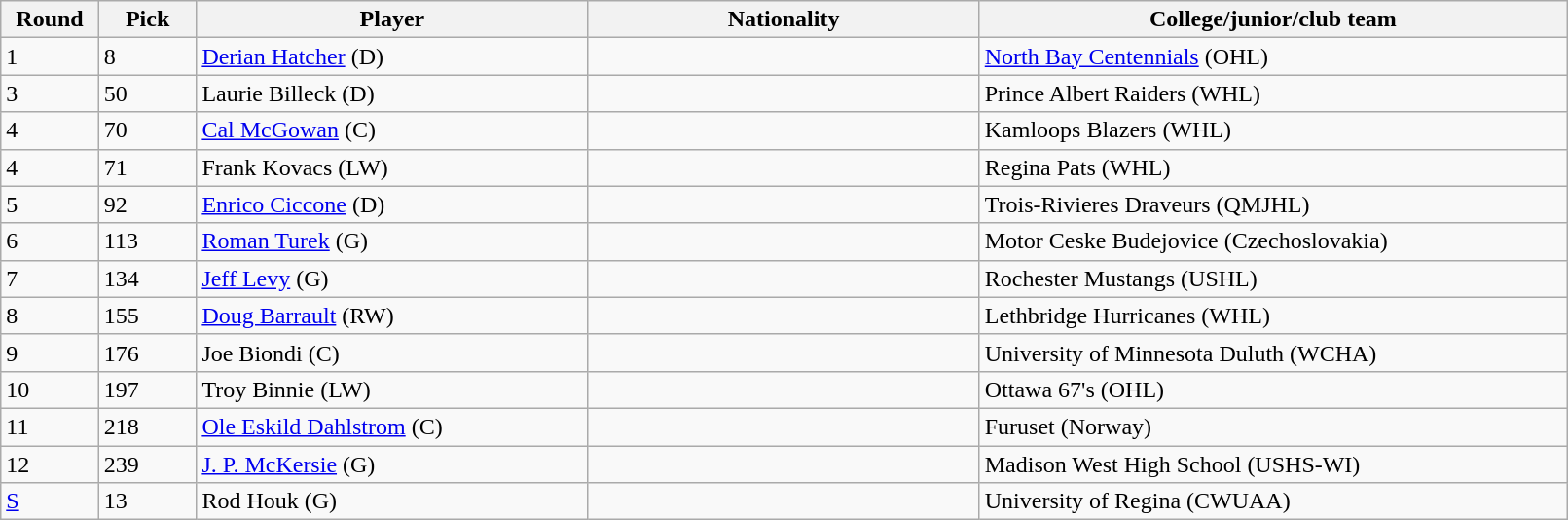<table class="wikitable">
<tr>
<th bgcolor="#DDDDFF" width="5%">Round</th>
<th bgcolor="#DDDDFF" width="5%">Pick</th>
<th bgcolor="#DDDDFF" width="20%">Player</th>
<th bgcolor="#DDDDFF" width="20%">Nationality</th>
<th bgcolor="#DDDDFF" width="30%">College/junior/club team</th>
</tr>
<tr>
<td>1</td>
<td>8</td>
<td><a href='#'>Derian Hatcher</a> (D)</td>
<td></td>
<td><a href='#'>North Bay Centennials</a> (OHL)</td>
</tr>
<tr>
<td>3</td>
<td>50</td>
<td>Laurie Billeck (D)</td>
<td></td>
<td>Prince Albert Raiders (WHL)</td>
</tr>
<tr>
<td>4</td>
<td>70</td>
<td><a href='#'>Cal McGowan</a> (C)</td>
<td></td>
<td>Kamloops Blazers (WHL)</td>
</tr>
<tr>
<td>4</td>
<td>71</td>
<td>Frank Kovacs (LW)</td>
<td></td>
<td>Regina Pats (WHL)</td>
</tr>
<tr>
<td>5</td>
<td>92</td>
<td><a href='#'>Enrico Ciccone</a> (D)</td>
<td></td>
<td>Trois-Rivieres Draveurs (QMJHL)</td>
</tr>
<tr>
<td>6</td>
<td>113</td>
<td><a href='#'>Roman Turek</a> (G)</td>
<td></td>
<td>Motor Ceske Budejovice (Czechoslovakia)</td>
</tr>
<tr>
<td>7</td>
<td>134</td>
<td><a href='#'>Jeff Levy</a> (G)</td>
<td></td>
<td>Rochester Mustangs (USHL)</td>
</tr>
<tr>
<td>8</td>
<td>155</td>
<td><a href='#'>Doug Barrault</a> (RW)</td>
<td></td>
<td>Lethbridge Hurricanes (WHL)</td>
</tr>
<tr>
<td>9</td>
<td>176</td>
<td>Joe Biondi (C)</td>
<td></td>
<td>University of Minnesota Duluth (WCHA)</td>
</tr>
<tr>
<td>10</td>
<td>197</td>
<td>Troy Binnie (LW)</td>
<td></td>
<td>Ottawa 67's (OHL)</td>
</tr>
<tr>
<td>11</td>
<td>218</td>
<td><a href='#'>Ole Eskild Dahlstrom</a> (C)</td>
<td></td>
<td>Furuset (Norway)</td>
</tr>
<tr>
<td>12</td>
<td>239</td>
<td><a href='#'>J. P. McKersie</a> (G)</td>
<td></td>
<td>Madison West High School (USHS-WI)</td>
</tr>
<tr>
<td><a href='#'>S</a></td>
<td>13</td>
<td>Rod Houk (G)</td>
<td></td>
<td>University of Regina (CWUAA)</td>
</tr>
</table>
